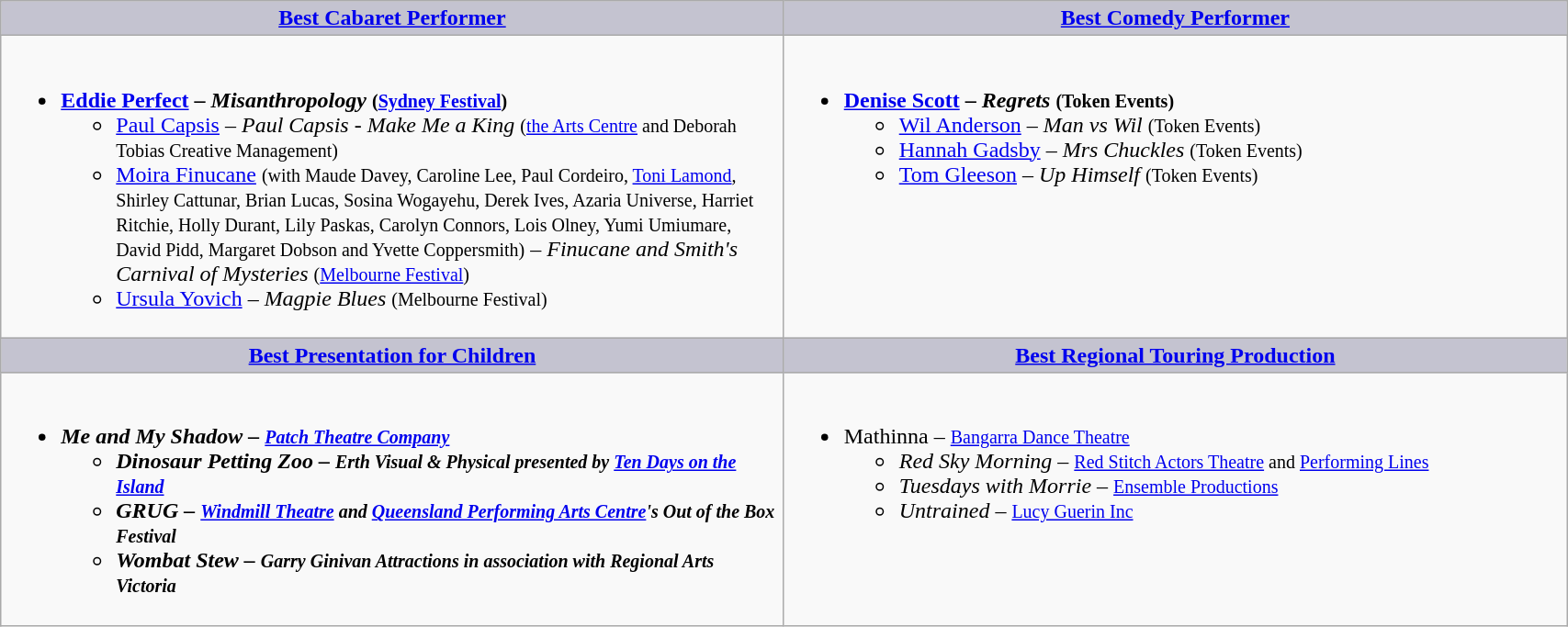<table class="wikitable" style="width:90%;" cellpadding="5">
<tr>
<th style="background:#C4C3D0;width:50%"><a href='#'>Best Cabaret Performer</a></th>
<th style="background:#C4C3D0;width:50%"><a href='#'>Best Comedy Performer</a></th>
</tr>
<tr>
<td valign="top"><br><ul><li><strong><a href='#'>Eddie Perfect</a> –  <em>Misanthropology</em> <small>(<a href='#'>Sydney Festival</a>)</small></strong><ul><li><a href='#'>Paul Capsis</a> –  <em>Paul Capsis - Make Me a King</em> <small>(<a href='#'>the Arts Centre</a> and Deborah Tobias Creative Management)</small></li><li><a href='#'>Moira Finucane</a> <small>(with Maude Davey, Caroline Lee, Paul Cordeiro, <a href='#'>Toni Lamond</a>, Shirley Cattunar, Brian Lucas, Sosina Wogayehu, Derek Ives, Azaria Universe, Harriet Ritchie, Holly Durant, Lily Paskas, Carolyn Connors, Lois Olney, Yumi Umiumare, David Pidd, Margaret Dobson and Yvette Coppersmith)</small> – <em>Finucane and Smith's Carnival of Mysteries</em> <small>(<a href='#'>Melbourne Festival</a>)</small></li><li><a href='#'>Ursula Yovich</a> – <em>Magpie Blues</em> <small>(Melbourne Festival)</small></li></ul></li></ul></td>
<td valign="top"><br><ul><li><strong><a href='#'>Denise Scott</a> – <em>Regrets</em> <small>(Token Events)</small></strong><ul><li><a href='#'>Wil Anderson</a> – <em>Man vs Wil</em> <small>(Token Events)</small></li><li><a href='#'>Hannah Gadsby</a> – <em>Mrs Chuckles</em> <small>(Token Events)</small></li><li><a href='#'>Tom Gleeson</a> – <em>Up Himself</em> <small>(Token Events)</small></li></ul></li></ul></td>
</tr>
<tr>
<th style="background:#C4C3D0;"><a href='#'>Best Presentation for Children</a></th>
<th style="background:#C4C3D0;"><a href='#'>Best Regional Touring Production</a></th>
</tr>
<tr>
<td valign="top"><br><ul><li><strong><em>Me and My Shadow<em> – <small><a href='#'>Patch Theatre Company</a></small><strong><ul><li></em>Dinosaur Petting Zoo<em> – <small>Erth Visual & Physical presented by <a href='#'>Ten Days on the Island</a></small></li><li></em>GRUG<em> – <small><a href='#'>Windmill Theatre</a> and <a href='#'>Queensland Performing Arts Centre</a>'s Out of the Box Festival</small></li><li></em>Wombat Stew<em> – <small>Garry Ginivan Attractions in association with Regional Arts Victoria</small></li></ul></li></ul></td>
<td valign="top"><br><ul><li></em></strong>Mathinna</em> – <small><a href='#'>Bangarra Dance Theatre</a></small></strong><ul><li><em>Red Sky Morning</em> – <small><a href='#'>Red Stitch Actors Theatre</a> and <a href='#'>Performing Lines</a></small></li><li><em>Tuesdays with Morrie</em> – <small><a href='#'>Ensemble Productions</a></small></li><li><em>Untrained</em> – <small><a href='#'>Lucy Guerin Inc</a></small></li></ul></li></ul></td>
</tr>
</table>
